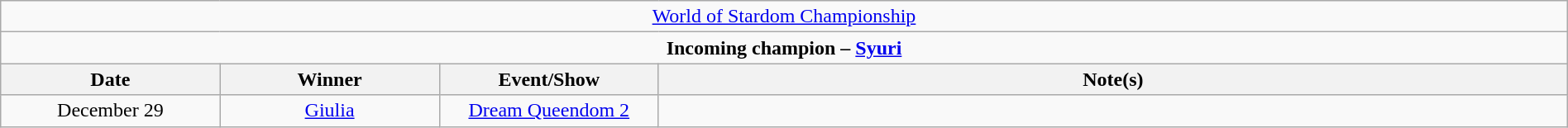<table class="wikitable" style="text-align:center; width:100%;">
<tr>
<td colspan="4" style="text-align: center;"><a href='#'>World of Stardom Championship</a></td>
</tr>
<tr>
<td colspan="4" style="text-align: center;"><strong>Incoming champion – <a href='#'>Syuri</a></strong></td>
</tr>
<tr>
<th width=14%>Date</th>
<th width=14%>Winner</th>
<th width=14%>Event/Show</th>
<th width=58%>Note(s)</th>
</tr>
<tr>
<td>December 29</td>
<td><a href='#'>Giulia</a></td>
<td><a href='#'>Dream Queendom 2</a></td>
<td></td>
</tr>
</table>
